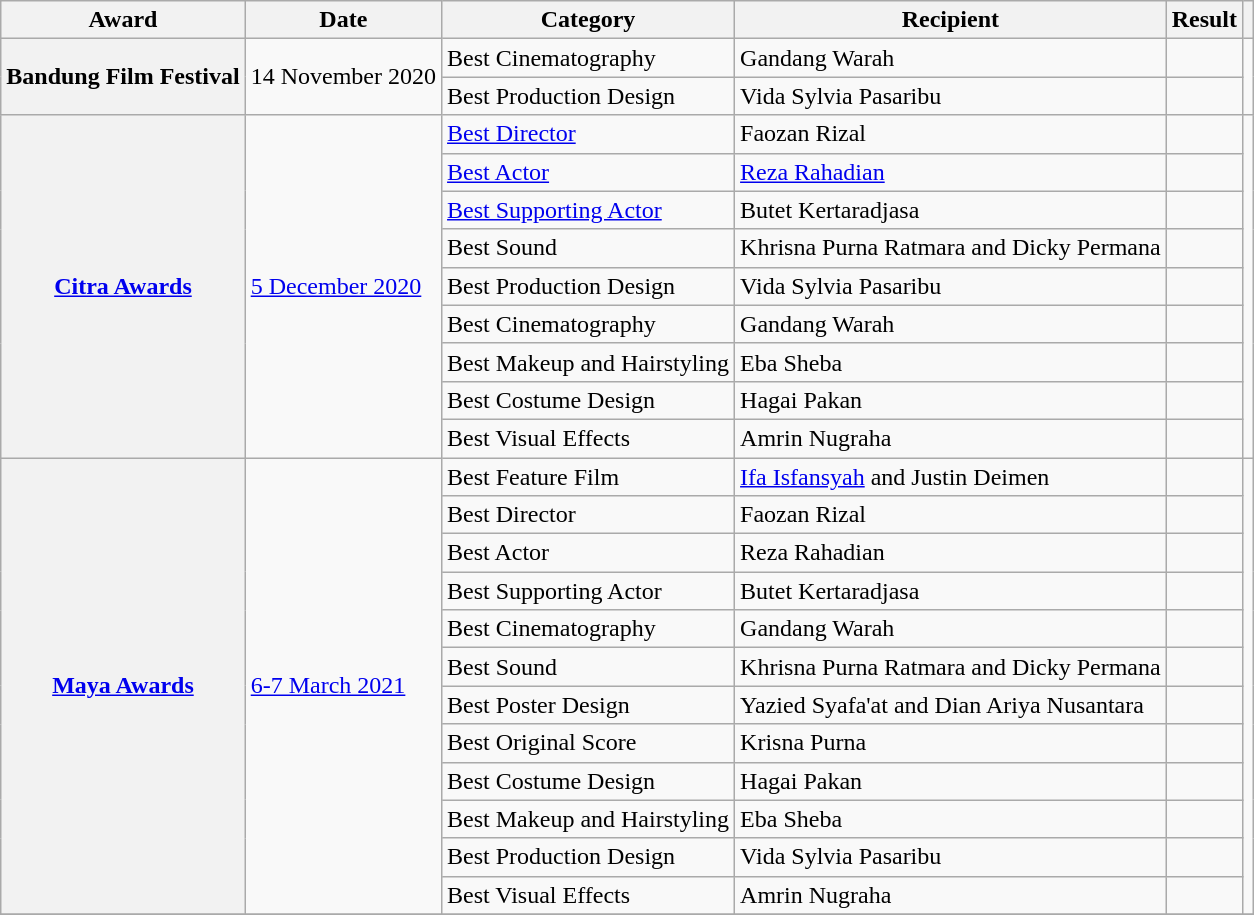<table class="wikitable sortable plainrowheaders">
<tr>
<th>Award</th>
<th>Date</th>
<th>Category</th>
<th>Recipient</th>
<th>Result</th>
<th></th>
</tr>
<tr>
<th scope="row" rowspan="2">Bandung Film Festival</th>
<td rowspan="2">14 November 2020</td>
<td>Best Cinematography</td>
<td>Gandang Warah</td>
<td></td>
<td rowspan="2" align="center"></td>
</tr>
<tr>
<td>Best Production Design</td>
<td>Vida Sylvia Pasaribu</td>
<td></td>
</tr>
<tr>
<th scope="row" rowspan="9"><a href='#'>Citra Awards</a></th>
<td rowspan="9"><a href='#'>5 December 2020</a></td>
<td><a href='#'>Best Director</a></td>
<td>Faozan Rizal</td>
<td></td>
<td align="center" rowspan="9"></td>
</tr>
<tr>
<td><a href='#'>Best Actor</a></td>
<td><a href='#'>Reza Rahadian</a></td>
<td></td>
</tr>
<tr>
<td><a href='#'>Best Supporting Actor</a></td>
<td>Butet Kertaradjasa</td>
<td></td>
</tr>
<tr>
<td>Best Sound</td>
<td>Khrisna Purna Ratmara and Dicky Permana</td>
<td></td>
</tr>
<tr>
<td>Best Production Design</td>
<td>Vida Sylvia Pasaribu</td>
<td></td>
</tr>
<tr>
<td>Best Cinematography</td>
<td>Gandang Warah</td>
<td></td>
</tr>
<tr>
<td>Best Makeup and Hairstyling</td>
<td>Eba Sheba</td>
<td></td>
</tr>
<tr>
<td>Best Costume Design</td>
<td>Hagai Pakan</td>
<td></td>
</tr>
<tr>
<td>Best Visual Effects</td>
<td>Amrin Nugraha</td>
<td></td>
</tr>
<tr>
<th scope="row" rowspan="12"><a href='#'>Maya Awards</a></th>
<td rowspan="12"><a href='#'>6-7 March 2021</a></td>
<td>Best Feature Film</td>
<td><a href='#'>Ifa Isfansyah</a> and Justin Deimen</td>
<td></td>
<td align="center" rowspan="12"></td>
</tr>
<tr>
<td>Best Director</td>
<td>Faozan Rizal</td>
<td></td>
</tr>
<tr>
<td>Best Actor</td>
<td>Reza Rahadian</td>
<td></td>
</tr>
<tr>
<td>Best Supporting Actor</td>
<td>Butet Kertaradjasa</td>
<td></td>
</tr>
<tr>
<td>Best Cinematography</td>
<td>Gandang Warah</td>
<td></td>
</tr>
<tr>
<td>Best Sound</td>
<td>Khrisna Purna Ratmara and Dicky Permana</td>
<td></td>
</tr>
<tr>
<td>Best Poster Design</td>
<td>Yazied Syafa'at and Dian Ariya Nusantara</td>
<td></td>
</tr>
<tr>
<td>Best Original Score</td>
<td>Krisna Purna</td>
<td></td>
</tr>
<tr>
<td>Best Costume Design</td>
<td>Hagai Pakan</td>
<td></td>
</tr>
<tr>
<td>Best Makeup and Hairstyling</td>
<td>Eba Sheba</td>
<td></td>
</tr>
<tr>
<td>Best Production Design</td>
<td>Vida Sylvia Pasaribu</td>
<td></td>
</tr>
<tr>
<td>Best Visual Effects</td>
<td>Amrin Nugraha</td>
<td></td>
</tr>
<tr>
</tr>
</table>
